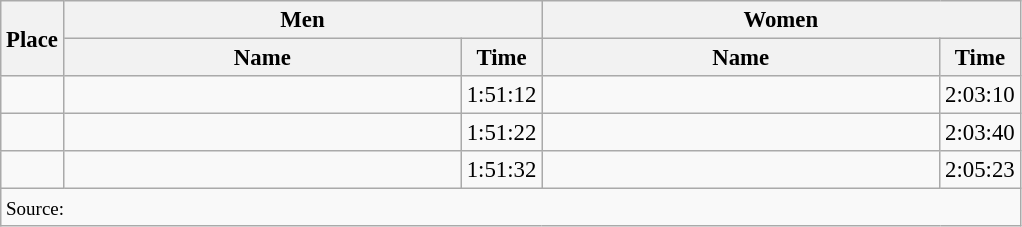<table class="wikitable" style="font-size:95%;">
<tr>
<th rowspan="2">Place</th>
<th colspan="2">Men</th>
<th colspan="2">Women</th>
</tr>
<tr>
<th style="width: 17em">Name</th>
<th>Time</th>
<th style="width: 17em">Name</th>
<th>Time</th>
</tr>
<tr>
<td align="center"></td>
<td></td>
<td>1:51:12</td>
<td></td>
<td>2:03:10</td>
</tr>
<tr>
<td align="center"></td>
<td></td>
<td>1:51:22</td>
<td></td>
<td>2:03:40</td>
</tr>
<tr>
<td align="center"></td>
<td></td>
<td>1:51:32</td>
<td></td>
<td>2:05:23</td>
</tr>
<tr>
<td colspan="7"><small>Source:</small></td>
</tr>
</table>
